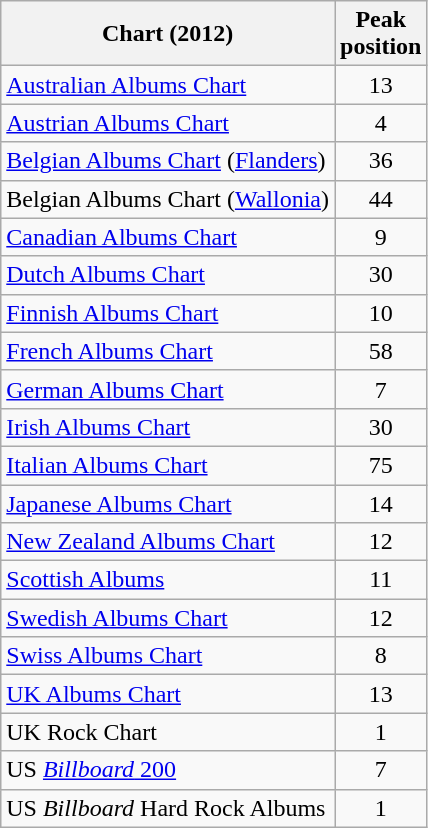<table class="wikitable sortable">
<tr>
<th>Chart (2012)</th>
<th>Peak<br>position</th>
</tr>
<tr>
<td><a href='#'>Australian Albums Chart</a></td>
<td style="text-align:center;">13</td>
</tr>
<tr>
<td><a href='#'>Austrian Albums Chart</a></td>
<td style="text-align:center;">4</td>
</tr>
<tr>
<td><a href='#'>Belgian Albums Chart</a> (<a href='#'>Flanders</a>)</td>
<td align="center">36</td>
</tr>
<tr>
<td>Belgian Albums Chart (<a href='#'>Wallonia</a>)</td>
<td align="center">44</td>
</tr>
<tr>
<td><a href='#'>Canadian Albums Chart</a></td>
<td style="text-align:center;">9</td>
</tr>
<tr>
<td><a href='#'>Dutch Albums Chart</a></td>
<td style="text-align:center;">30</td>
</tr>
<tr>
<td><a href='#'>Finnish Albums Chart</a></td>
<td style="text-align:center;">10</td>
</tr>
<tr>
<td><a href='#'>French Albums Chart</a></td>
<td style="text-align:center;">58</td>
</tr>
<tr>
<td><a href='#'>German Albums Chart</a></td>
<td style="text-align:center;">7</td>
</tr>
<tr>
<td><a href='#'>Irish Albums Chart</a></td>
<td style="text-align:center;">30</td>
</tr>
<tr>
<td><a href='#'>Italian Albums Chart</a></td>
<td style="text-align:center;">75</td>
</tr>
<tr>
<td><a href='#'>Japanese Albums Chart</a></td>
<td style="text-align:center;">14</td>
</tr>
<tr>
<td><a href='#'>New Zealand Albums Chart</a></td>
<td style="text-align:center;">12</td>
</tr>
<tr>
<td><a href='#'>Scottish Albums</a></td>
<td align="center">11</td>
</tr>
<tr>
<td><a href='#'>Swedish Albums Chart</a></td>
<td style="text-align:center;">12</td>
</tr>
<tr>
<td><a href='#'>Swiss Albums Chart</a></td>
<td style="text-align:center;">8</td>
</tr>
<tr>
<td><a href='#'>UK Albums Chart</a></td>
<td style="text-align:center;">13</td>
</tr>
<tr>
<td>UK Rock Chart</td>
<td style="text-align:center;">1</td>
</tr>
<tr>
<td>US <a href='#'><em>Billboard</em> 200</a></td>
<td style="text-align:center;">7</td>
</tr>
<tr>
<td>US <em>Billboard</em> Hard Rock Albums</td>
<td style="text-align:center;">1</td>
</tr>
</table>
